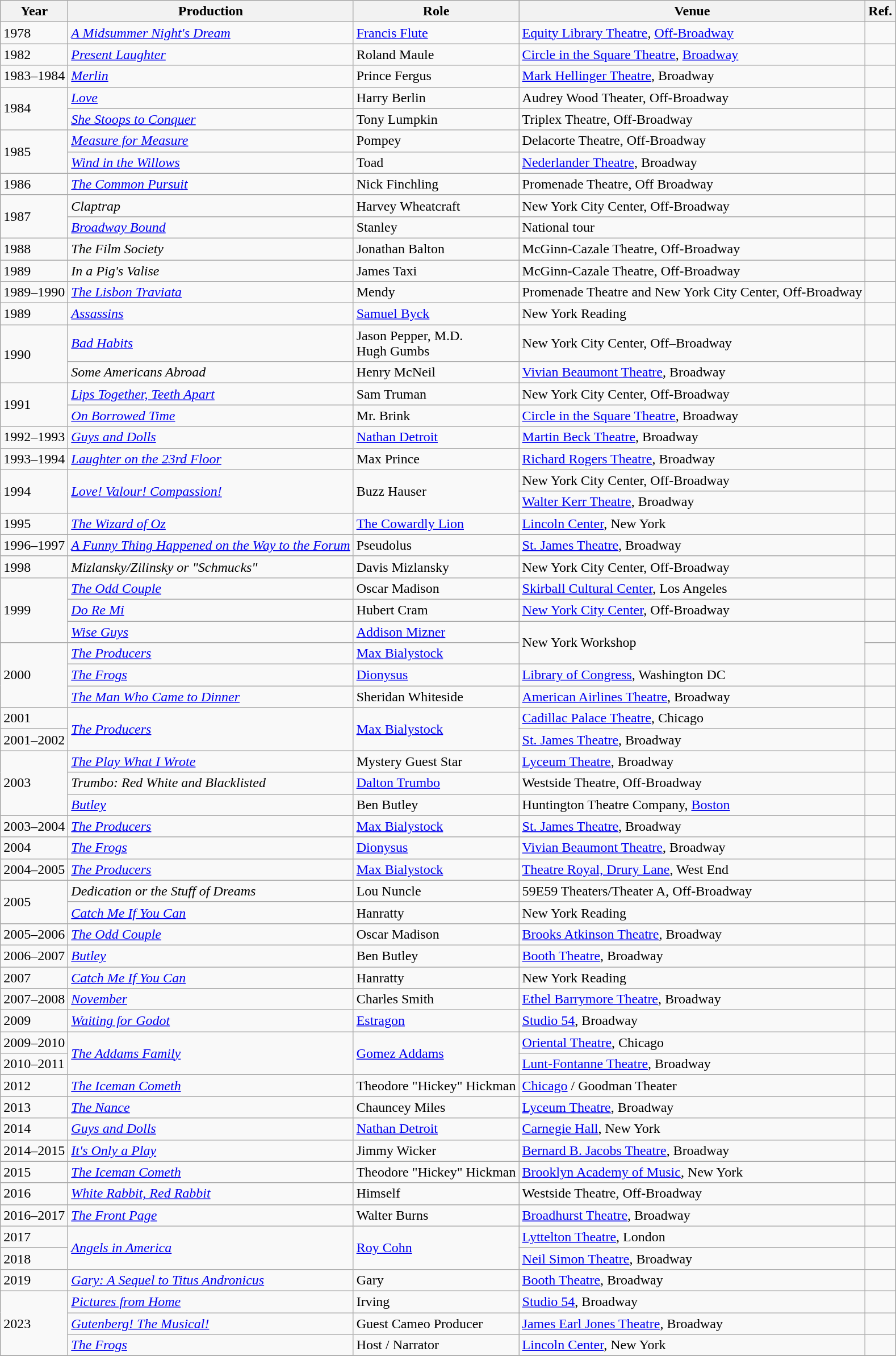<table class="wikitable sortable">
<tr>
<th>Year</th>
<th>Production</th>
<th>Role</th>
<th>Venue</th>
<th>Ref.</th>
</tr>
<tr>
<td>1978</td>
<td><em><a href='#'>A Midsummer Night's Dream</a></em></td>
<td><a href='#'>Francis Flute</a></td>
<td><a href='#'>Equity Library Theatre</a>, <a href='#'>Off-Broadway</a></td>
<td></td>
</tr>
<tr>
<td>1982</td>
<td><em><a href='#'>Present Laughter</a></em></td>
<td>Roland Maule</td>
<td><a href='#'>Circle in the Square Theatre</a>, <a href='#'>Broadway</a></td>
<td></td>
</tr>
<tr>
<td>1983–1984</td>
<td><em><a href='#'>Merlin</a></em></td>
<td>Prince Fergus</td>
<td><a href='#'>Mark Hellinger Theatre</a>, Broadway</td>
<td></td>
</tr>
<tr>
<td rowspan=2>1984</td>
<td><em><a href='#'>Love</a></em></td>
<td>Harry Berlin</td>
<td>Audrey Wood Theater, Off-Broadway</td>
<td></td>
</tr>
<tr>
<td><em><a href='#'>She Stoops to Conquer</a></em></td>
<td>Tony Lumpkin</td>
<td>Triplex Theatre, Off-Broadway</td>
<td></td>
</tr>
<tr>
<td rowspan=2>1985</td>
<td><em><a href='#'>Measure for Measure</a></em></td>
<td>Pompey</td>
<td>Delacorte Theatre, Off-Broadway</td>
<td></td>
</tr>
<tr>
<td><em><a href='#'>Wind in the Willows</a></em></td>
<td>Toad</td>
<td><a href='#'>Nederlander Theatre</a>, Broadway</td>
<td></td>
</tr>
<tr>
<td>1986</td>
<td><em><a href='#'>The Common Pursuit</a></em></td>
<td>Nick Finchling</td>
<td>Promenade Theatre, Off Broadway</td>
<td></td>
</tr>
<tr>
<td rowspan=2>1987</td>
<td><em>Claptrap</em></td>
<td>Harvey Wheatcraft</td>
<td>New York City Center, Off-Broadway</td>
<td></td>
</tr>
<tr>
<td><em><a href='#'>Broadway Bound</a></em></td>
<td>Stanley</td>
<td>National tour</td>
<td></td>
</tr>
<tr>
<td>1988</td>
<td><em>The Film Society</em></td>
<td>Jonathan Balton</td>
<td>McGinn-Cazale Theatre, Off-Broadway</td>
<td></td>
</tr>
<tr>
<td>1989</td>
<td><em>In a Pig's Valise</em></td>
<td>James Taxi</td>
<td>McGinn-Cazale Theatre, Off-Broadway</td>
<td></td>
</tr>
<tr>
<td>1989–1990</td>
<td><em><a href='#'>The Lisbon Traviata</a></em></td>
<td>Mendy</td>
<td>Promenade Theatre and New York City Center, Off-Broadway</td>
<td></td>
</tr>
<tr>
<td>1989</td>
<td><em><a href='#'>Assassins</a></em></td>
<td><a href='#'>Samuel Byck</a></td>
<td>New York Reading</td>
<td></td>
</tr>
<tr>
<td rowspan=2>1990</td>
<td><em><a href='#'>Bad Habits</a></em></td>
<td>Jason Pepper, M.D. <br> Hugh Gumbs</td>
<td>New York City Center, Off–Broadway</td>
<td></td>
</tr>
<tr>
<td><em>Some Americans Abroad</em></td>
<td>Henry McNeil</td>
<td><a href='#'>Vivian Beaumont Theatre</a>, Broadway</td>
<td></td>
</tr>
<tr>
<td rowspan=2>1991</td>
<td><em><a href='#'>Lips Together, Teeth Apart</a></em></td>
<td>Sam Truman</td>
<td>New York City Center, Off-Broadway</td>
<td></td>
</tr>
<tr>
<td><em><a href='#'>On Borrowed Time</a></em></td>
<td>Mr. Brink</td>
<td><a href='#'>Circle in the Square Theatre</a>, Broadway</td>
<td></td>
</tr>
<tr>
<td>1992–1993</td>
<td><em><a href='#'>Guys and Dolls</a></em></td>
<td><a href='#'>Nathan Detroit</a></td>
<td><a href='#'>Martin Beck Theatre</a>, Broadway</td>
<td></td>
</tr>
<tr>
<td>1993–1994</td>
<td><em><a href='#'>Laughter on the 23rd Floor</a></em></td>
<td>Max Prince</td>
<td><a href='#'>Richard Rogers Theatre</a>, Broadway</td>
<td></td>
</tr>
<tr>
<td rowspan=2>1994</td>
<td rowspan=2><em><a href='#'>Love! Valour! Compassion!</a></em></td>
<td rowspan=2>Buzz Hauser</td>
<td>New York City Center, Off-Broadway</td>
<td></td>
</tr>
<tr>
<td><a href='#'>Walter Kerr Theatre</a>, Broadway</td>
<td></td>
</tr>
<tr>
<td>1995</td>
<td><em><a href='#'>The Wizard of Oz</a></em></td>
<td><a href='#'>The Cowardly Lion</a></td>
<td><a href='#'>Lincoln Center</a>, New York</td>
<td></td>
</tr>
<tr>
<td>1996–1997</td>
<td><em><a href='#'>A Funny Thing Happened on the Way to the Forum</a></em></td>
<td>Pseudolus</td>
<td><a href='#'>St. James Theatre</a>, Broadway</td>
<td></td>
</tr>
<tr>
<td>1998</td>
<td><em>Mizlansky/Zilinsky or "Schmucks"</em></td>
<td>Davis Mizlansky</td>
<td>New York City Center, Off-Broadway</td>
<td></td>
</tr>
<tr>
<td rowspan=3>1999</td>
<td><a href='#'><em>The Odd Couple</em></a></td>
<td>Oscar Madison</td>
<td><a href='#'>Skirball Cultural Center</a>, Los Angeles</td>
<td></td>
</tr>
<tr>
<td><em><a href='#'>Do Re Mi</a></em></td>
<td>Hubert Cram</td>
<td><a href='#'>New York City Center</a>, Off-Broadway</td>
<td></td>
</tr>
<tr>
<td><em><a href='#'>Wise Guys</a></em></td>
<td><a href='#'>Addison Mizner</a></td>
<td rowspan=2>New York Workshop</td>
<td></td>
</tr>
<tr>
<td rowspan=3>2000</td>
<td><em><a href='#'>The Producers</a></em></td>
<td><a href='#'>Max Bialystock</a></td>
<td></td>
</tr>
<tr>
<td><em><a href='#'>The Frogs</a></em></td>
<td><a href='#'>Dionysus</a></td>
<td><a href='#'>Library of Congress</a>, Washington DC</td>
<td></td>
</tr>
<tr>
<td><em><a href='#'>The Man Who Came to Dinner</a></em></td>
<td>Sheridan Whiteside</td>
<td><a href='#'>American Airlines Theatre</a>, Broadway</td>
<td></td>
</tr>
<tr>
<td>2001</td>
<td rowspan=2><em><a href='#'>The Producers</a></em></td>
<td rowspan=2><a href='#'>Max Bialystock</a></td>
<td><a href='#'>Cadillac Palace Theatre</a>, Chicago</td>
<td></td>
</tr>
<tr>
<td>2001–2002</td>
<td><a href='#'>St. James Theatre</a>, Broadway</td>
<td></td>
</tr>
<tr>
<td rowspan=3>2003</td>
<td><em><a href='#'>The Play What I Wrote</a></em></td>
<td>Mystery Guest Star</td>
<td><a href='#'>Lyceum Theatre</a>, Broadway</td>
<td></td>
</tr>
<tr>
<td><em>Trumbo: Red White and Blacklisted</em></td>
<td><a href='#'>Dalton Trumbo</a></td>
<td>Westside Theatre, Off-Broadway</td>
<td></td>
</tr>
<tr>
<td><em><a href='#'>Butley</a></em></td>
<td>Ben Butley</td>
<td>Huntington Theatre Company, <a href='#'>Boston</a></td>
<td></td>
</tr>
<tr>
<td>2003–2004</td>
<td><em><a href='#'>The Producers</a></em></td>
<td><a href='#'>Max Bialystock</a></td>
<td><a href='#'>St. James Theatre</a>, Broadway</td>
<td></td>
</tr>
<tr>
<td>2004</td>
<td><em><a href='#'>The Frogs</a></em></td>
<td><a href='#'>Dionysus</a></td>
<td><a href='#'>Vivian Beaumont Theatre</a>, Broadway</td>
<td></td>
</tr>
<tr>
<td>2004–2005</td>
<td><em><a href='#'>The Producers</a></em></td>
<td><a href='#'>Max Bialystock</a></td>
<td><a href='#'>Theatre Royal, Drury Lane</a>, West End</td>
<td></td>
</tr>
<tr>
<td rowspan=2>2005</td>
<td><em>Dedication or the Stuff of Dreams</em></td>
<td>Lou Nuncle</td>
<td>59E59 Theaters/Theater A, Off-Broadway</td>
<td></td>
</tr>
<tr>
<td><em><a href='#'>Catch Me If You Can</a></em></td>
<td>Hanratty</td>
<td>New York Reading</td>
<td></td>
</tr>
<tr>
<td>2005–2006</td>
<td><em><a href='#'>The Odd Couple</a></em></td>
<td>Oscar Madison</td>
<td><a href='#'>Brooks Atkinson Theatre</a>, Broadway</td>
<td></td>
</tr>
<tr>
<td>2006–2007</td>
<td><em><a href='#'>Butley</a></em></td>
<td>Ben Butley</td>
<td><a href='#'>Booth Theatre</a>, Broadway</td>
<td></td>
</tr>
<tr>
<td>2007</td>
<td><em><a href='#'>Catch Me If You Can</a></em></td>
<td>Hanratty</td>
<td>New York Reading</td>
<td></td>
</tr>
<tr>
<td>2007–2008</td>
<td><em><a href='#'>November</a></em></td>
<td>Charles Smith</td>
<td><a href='#'>Ethel Barrymore Theatre</a>, Broadway</td>
<td></td>
</tr>
<tr>
<td>2009</td>
<td><em><a href='#'>Waiting for Godot</a></em></td>
<td><a href='#'>Estragon</a></td>
<td><a href='#'>Studio 54</a>, Broadway</td>
<td></td>
</tr>
<tr>
<td>2009–2010</td>
<td rowspan=2><em><a href='#'>The Addams Family</a></em></td>
<td rowspan=2><a href='#'>Gomez Addams</a></td>
<td><a href='#'>Oriental Theatre</a>, Chicago</td>
<td></td>
</tr>
<tr>
<td>2010–2011</td>
<td><a href='#'>Lunt-Fontanne Theatre</a>, Broadway</td>
<td></td>
</tr>
<tr>
<td>2012</td>
<td><em><a href='#'>The Iceman Cometh</a></em></td>
<td>Theodore "Hickey" Hickman</td>
<td><a href='#'>Chicago</a> / Goodman Theater</td>
<td></td>
</tr>
<tr>
<td>2013</td>
<td><em><a href='#'>The Nance</a></em></td>
<td>Chauncey Miles</td>
<td><a href='#'>Lyceum Theatre</a>, Broadway</td>
<td></td>
</tr>
<tr>
<td>2014</td>
<td><em><a href='#'>Guys and Dolls</a></em></td>
<td><a href='#'>Nathan Detroit</a></td>
<td><a href='#'>Carnegie Hall</a>, New York</td>
<td></td>
</tr>
<tr>
<td>2014–2015</td>
<td><em><a href='#'>It's Only a Play</a></em></td>
<td>Jimmy Wicker</td>
<td><a href='#'>Bernard B. Jacobs Theatre</a>, Broadway</td>
<td></td>
</tr>
<tr>
<td>2015</td>
<td><em><a href='#'>The Iceman Cometh</a></em></td>
<td>Theodore "Hickey" Hickman</td>
<td><a href='#'>Brooklyn Academy of Music</a>, New York</td>
<td></td>
</tr>
<tr>
<td>2016</td>
<td><em><a href='#'>White Rabbit, Red Rabbit</a></em></td>
<td>Himself</td>
<td>Westside Theatre, Off-Broadway</td>
<td></td>
</tr>
<tr>
<td>2016–2017</td>
<td><em><a href='#'>The Front Page</a></em></td>
<td>Walter Burns</td>
<td><a href='#'>Broadhurst Theatre</a>, Broadway</td>
<td></td>
</tr>
<tr>
<td>2017</td>
<td rowspan=2><em><a href='#'>Angels in America</a></em></td>
<td rowspan=2><a href='#'>Roy Cohn</a></td>
<td><a href='#'>Lyttelton Theatre</a>, London</td>
<td></td>
</tr>
<tr>
<td>2018</td>
<td><a href='#'>Neil Simon Theatre</a>, Broadway</td>
<td></td>
</tr>
<tr>
<td>2019</td>
<td><em><a href='#'>Gary: A Sequel to Titus Andronicus</a></em></td>
<td>Gary</td>
<td><a href='#'>Booth Theatre</a>, Broadway</td>
<td></td>
</tr>
<tr>
<td rowspan=3>2023</td>
<td><em><a href='#'>Pictures from Home</a></em></td>
<td>Irving</td>
<td><a href='#'>Studio 54</a>, Broadway</td>
<td></td>
</tr>
<tr>
<td><em><a href='#'>Gutenberg! The Musical!</a></em></td>
<td>Guest Cameo Producer</td>
<td><a href='#'>James Earl Jones Theatre</a>, Broadway</td>
<td></td>
</tr>
<tr>
<td><em><a href='#'>The Frogs</a></em></td>
<td>Host / Narrator</td>
<td><a href='#'>Lincoln Center</a>, New York</td>
<td></td>
</tr>
<tr>
</tr>
</table>
